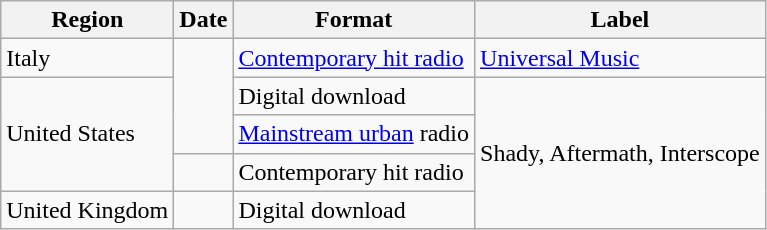<table class="wikitable plainrowheaders">
<tr>
<th scope="col">Region</th>
<th>Date</th>
<th>Format</th>
<th>Label</th>
</tr>
<tr>
<td>Italy</td>
<td rowspan="3"></td>
<td><a href='#'>Contemporary hit radio</a></td>
<td><a href='#'>Universal Music</a></td>
</tr>
<tr>
<td rowspan="3">United States</td>
<td>Digital download</td>
<td rowspan="4">Shady, Aftermath, Interscope</td>
</tr>
<tr>
<td><a href='#'>Mainstream urban</a> radio</td>
</tr>
<tr>
<td></td>
<td>Contemporary hit radio</td>
</tr>
<tr>
<td>United Kingdom</td>
<td></td>
<td>Digital download</td>
</tr>
</table>
